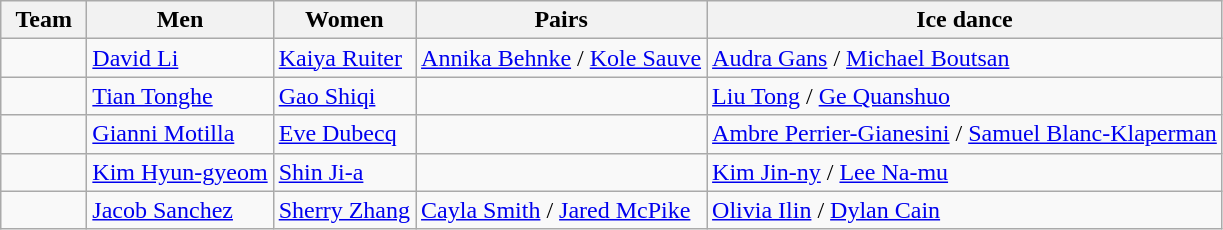<table class="wikitable">
<tr>
<th width=50>Team</th>
<th>Men</th>
<th>Women</th>
<th>Pairs</th>
<th>Ice dance</th>
</tr>
<tr>
<td></td>
<td><a href='#'>David Li</a></td>
<td><a href='#'>Kaiya Ruiter</a></td>
<td><a href='#'>Annika Behnke</a> / <a href='#'>Kole Sauve</a></td>
<td><a href='#'>Audra Gans</a> / <a href='#'>Michael Boutsan</a></td>
</tr>
<tr>
<td></td>
<td><a href='#'>Tian Tonghe</a></td>
<td><a href='#'>Gao Shiqi</a></td>
<td></td>
<td><a href='#'>Liu Tong</a> / <a href='#'>Ge Quanshuo</a></td>
</tr>
<tr>
<td></td>
<td><a href='#'>Gianni Motilla</a></td>
<td><a href='#'>Eve Dubecq</a></td>
<td></td>
<td><a href='#'>Ambre Perrier-Gianesini</a> / <a href='#'>Samuel Blanc-Klaperman</a></td>
</tr>
<tr>
<td></td>
<td><a href='#'>Kim Hyun-gyeom</a></td>
<td><a href='#'>Shin Ji-a</a></td>
<td></td>
<td><a href='#'>Kim Jin-ny</a> / <a href='#'>Lee Na-mu</a></td>
</tr>
<tr>
<td></td>
<td><a href='#'>Jacob Sanchez</a></td>
<td><a href='#'>Sherry Zhang</a></td>
<td><a href='#'>Cayla Smith</a> / <a href='#'>Jared McPike</a></td>
<td><a href='#'>Olivia Ilin</a> / <a href='#'>Dylan Cain</a></td>
</tr>
</table>
